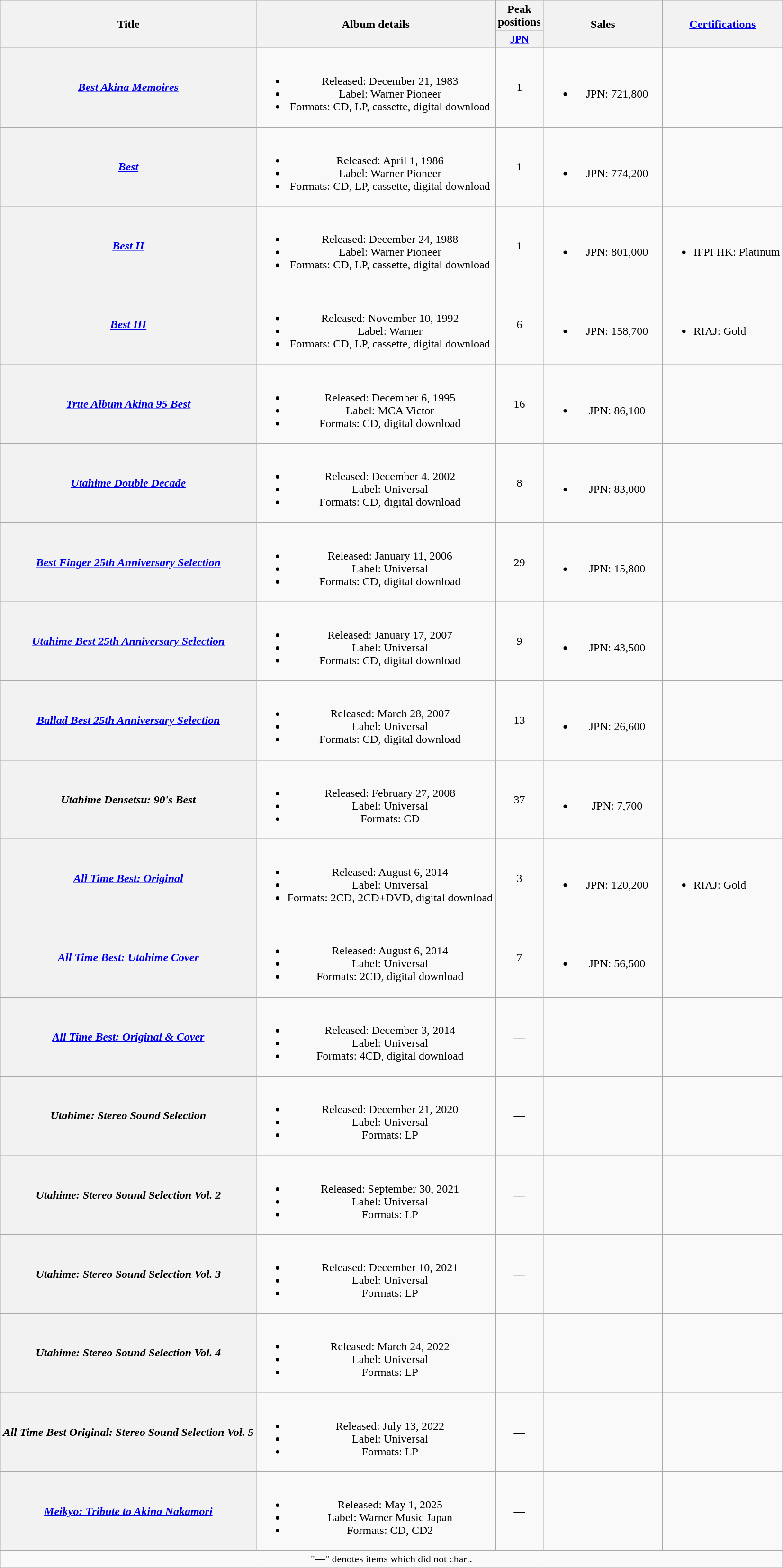<table class="wikitable plainrowheaders" style="text-align:center;">
<tr>
<th rowspan="2">Title</th>
<th rowspan="2">Album details</th>
<th colspan="1">Peak positions</th>
<th rowspan="2" style="width:10em;">Sales</th>
<th rowspan="2"><a href='#'>Certifications</a></th>
</tr>
<tr>
<th style="width:3em;font-size:90%"><a href='#'>JPN</a><br></th>
</tr>
<tr>
<th scope="row"><em><a href='#'>Best Akina Memoires</a></em></th>
<td><br><ul><li>Released: December 21, 1983</li><li>Label: Warner Pioneer</li><li>Formats: CD, LP, cassette, digital download</li></ul></td>
<td>1</td>
<td><br><ul><li>JPN: 721,800</li></ul></td>
<td align="left"></td>
</tr>
<tr>
<th scope="row"><em><a href='#'>Best</a></em></th>
<td><br><ul><li>Released: April 1, 1986</li><li>Label: Warner Pioneer</li><li>Formats: CD, LP, cassette, digital download</li></ul></td>
<td>1</td>
<td><br><ul><li>JPN: 774,200</li></ul></td>
<td align="left"></td>
</tr>
<tr>
<th scope="row"><em><a href='#'>Best II</a></em></th>
<td><br><ul><li>Released: December 24, 1988</li><li>Label: Warner Pioneer</li><li>Formats: CD, LP, cassette, digital download</li></ul></td>
<td>1</td>
<td><br><ul><li>JPN: 801,000</li></ul></td>
<td align="left"><br><ul><li>IFPI HK: Platinum</li></ul></td>
</tr>
<tr>
<th scope="row"><em><a href='#'>Best III</a></em></th>
<td><br><ul><li>Released: November 10, 1992</li><li>Label: Warner</li><li>Formats: CD, LP, cassette, digital download</li></ul></td>
<td>6</td>
<td><br><ul><li>JPN: 158,700</li></ul></td>
<td align="left"><br><ul><li>RIAJ: Gold</li></ul></td>
</tr>
<tr>
<th scope="row"><em><a href='#'>True Album Akina 95 Best</a></em></th>
<td><br><ul><li>Released: December 6, 1995</li><li>Label: MCA Victor</li><li>Formats: CD, digital download</li></ul></td>
<td>16</td>
<td><br><ul><li>JPN: 86,100</li></ul></td>
<td align="left"></td>
</tr>
<tr>
<th scope="row"><em><a href='#'>Utahime Double Decade</a></em></th>
<td><br><ul><li>Released: December 4. 2002</li><li>Label: Universal</li><li>Formats: CD, digital download</li></ul></td>
<td>8</td>
<td><br><ul><li>JPN: 83,000</li></ul></td>
<td align="left"></td>
</tr>
<tr>
<th scope="row"><em><a href='#'>Best Finger 25th Anniversary Selection</a></em></th>
<td><br><ul><li>Released: January 11, 2006</li><li>Label: Universal</li><li>Formats: CD, digital download</li></ul></td>
<td>29</td>
<td><br><ul><li>JPN: 15,800</li></ul></td>
<td align="left"></td>
</tr>
<tr>
<th scope="row"><em><a href='#'>Utahime Best 25th Anniversary Selection</a></em></th>
<td><br><ul><li>Released: January 17, 2007</li><li>Label: Universal</li><li>Formats: CD, digital download</li></ul></td>
<td>9</td>
<td><br><ul><li>JPN: 43,500</li></ul></td>
<td align="left"></td>
</tr>
<tr>
<th scope="row"><em><a href='#'>Ballad Best 25th Anniversary Selection</a></em></th>
<td><br><ul><li>Released: March 28, 2007</li><li>Label: Universal</li><li>Formats: CD, digital download</li></ul></td>
<td>13</td>
<td><br><ul><li>JPN: 26,600</li></ul></td>
<td align="left"></td>
</tr>
<tr>
<th scope="row"><em>Utahime Densetsu: 90's Best</em></th>
<td><br><ul><li>Released: February 27, 2008</li><li>Label: Universal</li><li>Formats: CD</li></ul></td>
<td>37</td>
<td><br><ul><li>JPN: 7,700</li></ul></td>
<td align="left"></td>
</tr>
<tr>
<th scope="row"><em><a href='#'>All Time Best: Original</a></em></th>
<td><br><ul><li>Released: August 6, 2014</li><li>Label: Universal</li><li>Formats: 2CD, 2CD+DVD, digital download</li></ul></td>
<td>3</td>
<td><br><ul><li>JPN: 120,200</li></ul></td>
<td align="left"><br><ul><li>RIAJ: Gold</li></ul></td>
</tr>
<tr>
<th scope="row"><em><a href='#'>All Time Best: Utahime Cover</a></em></th>
<td><br><ul><li>Released: August 6, 2014</li><li>Label: Universal</li><li>Formats: 2CD, digital download</li></ul></td>
<td>7</td>
<td><br><ul><li>JPN: 56,500</li></ul></td>
<td align="left"></td>
</tr>
<tr>
<th scope="row"><em><a href='#'>All Time Best: Original & Cover</a></em></th>
<td><br><ul><li>Released: December 3, 2014</li><li>Label: Universal</li><li>Formats: 4CD, digital download</li></ul></td>
<td>—</td>
<td></td>
<td align="left"></td>
</tr>
<tr>
<th scope="row"><em>Utahime: Stereo Sound Selection</em></th>
<td><br><ul><li>Released: December 21, 2020</li><li>Label: Universal</li><li>Formats: LP</li></ul></td>
<td>—</td>
<td></td>
<td align="left"></td>
</tr>
<tr>
<th scope="row"><em>Utahime: Stereo Sound Selection Vol. 2</em></th>
<td><br><ul><li>Released: September 30, 2021</li><li>Label: Universal</li><li>Formats: LP</li></ul></td>
<td>—</td>
<td></td>
<td align="left"></td>
</tr>
<tr>
<th scope="row"><em>Utahime: Stereo Sound Selection Vol. 3</em></th>
<td><br><ul><li>Released: December 10, 2021</li><li>Label: Universal</li><li>Formats: LP</li></ul></td>
<td>—</td>
<td></td>
<td align="left"></td>
</tr>
<tr>
<th scope="row"><em>Utahime: Stereo Sound Selection Vol. 4</em></th>
<td><br><ul><li>Released: March 24, 2022</li><li>Label: Universal</li><li>Formats: LP</li></ul></td>
<td>—</td>
<td></td>
<td align="left"></td>
</tr>
<tr>
<th scope="row"><em>All Time Best Original: Stereo Sound Selection Vol. 5</em></th>
<td><br><ul><li>Released: July 13, 2022</li><li>Label: Universal</li><li>Formats: LP</li></ul></td>
<td>—</td>
<td></td>
<td align="left"></td>
</tr>
<tr>
</tr>
<tr>
<th scope="row"><em><a href='#'>Meikyo: Tribute to Akina Nakamori</a></em></th>
<td><br><ul><li>Released: May 1, 2025</li><li>Label: Warner Music Japan</li><li>Formats: CD, CD2</li></ul></td>
<td>—</td>
<td></td>
<td align="left"></td>
</tr>
<tr>
<td colspan="11" align="center" style="font-size:90%;">"—" denotes items which did not chart.</td>
</tr>
</table>
